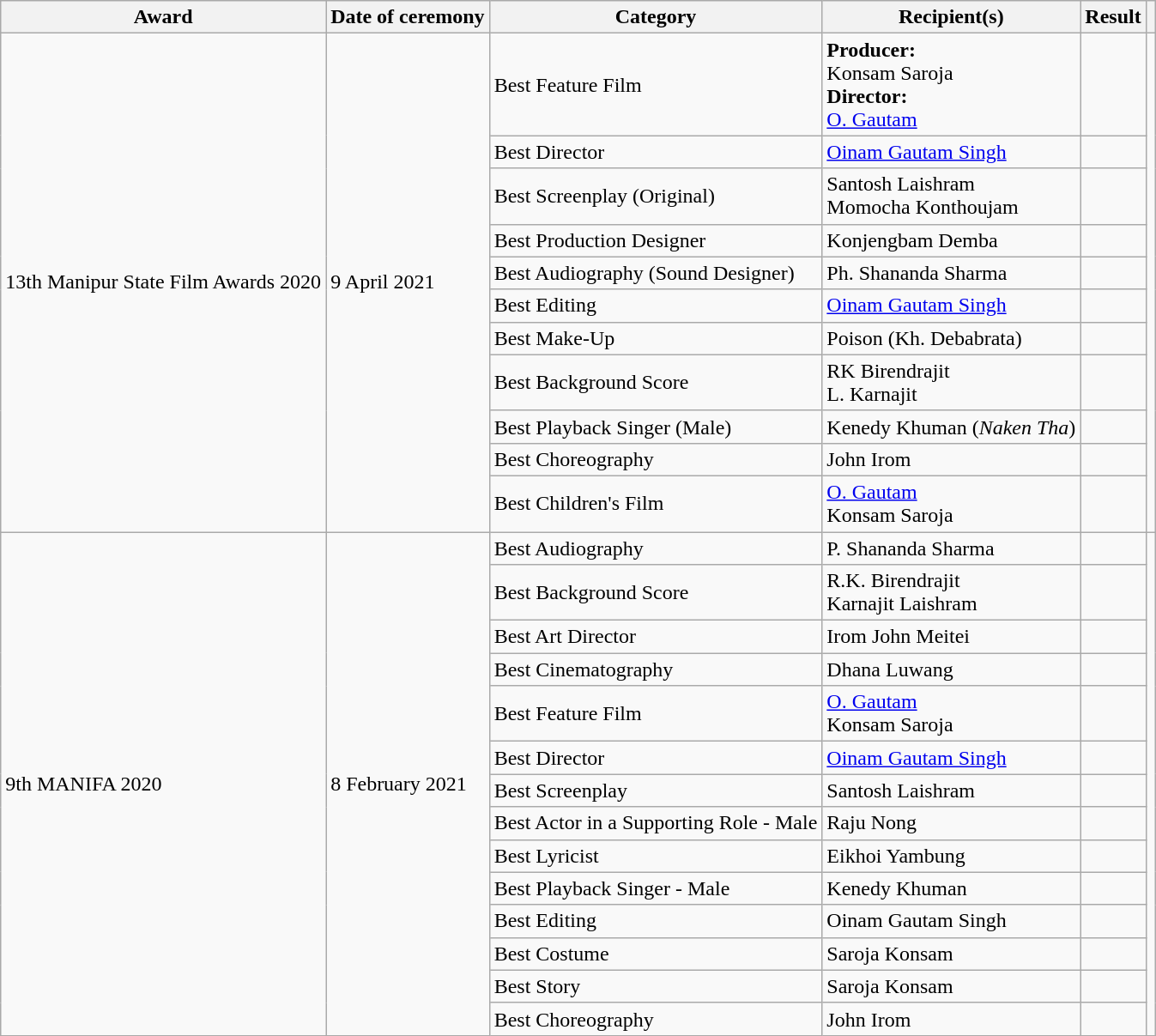<table class="wikitable plainrowheaders sortable">
<tr>
<th scope="col">Award</th>
<th scope="col">Date of ceremony</th>
<th scope="col">Category</th>
<th scope="col">Recipient(s)</th>
<th scope="col" class="unsortable">Result</th>
<th scope="col" class="unsortable"></th>
</tr>
<tr>
<td rowspan="11">13th Manipur State Film Awards 2020</td>
<td rowspan="11">9 April 2021</td>
<td>Best Feature Film</td>
<td><strong>Producer:</strong><br>Konsam Saroja<br><strong>Director:</strong><br><a href='#'>O. Gautam</a></td>
<td></td>
<td rowspan="11"><br></td>
</tr>
<tr>
<td>Best Director</td>
<td><a href='#'>Oinam Gautam Singh</a></td>
<td></td>
</tr>
<tr>
<td>Best Screenplay (Original)</td>
<td>Santosh Laishram<br>Momocha Konthoujam</td>
<td></td>
</tr>
<tr>
<td>Best Production Designer</td>
<td>Konjengbam Demba</td>
<td></td>
</tr>
<tr>
<td>Best Audiography (Sound Designer)</td>
<td>Ph. Shananda Sharma</td>
<td></td>
</tr>
<tr>
<td>Best Editing</td>
<td><a href='#'>Oinam Gautam Singh</a></td>
<td></td>
</tr>
<tr>
<td>Best Make-Up</td>
<td>Poison (Kh. Debabrata)</td>
<td></td>
</tr>
<tr>
<td>Best Background Score</td>
<td>RK Birendrajit<br>L. Karnajit</td>
<td></td>
</tr>
<tr>
<td>Best Playback Singer (Male)</td>
<td>Kenedy Khuman (<em>Naken Tha</em>)</td>
<td></td>
</tr>
<tr>
<td>Best Choreography</td>
<td>John Irom</td>
<td></td>
</tr>
<tr>
<td>Best Children's Film</td>
<td><a href='#'>O. Gautam</a><br>Konsam Saroja</td>
<td></td>
</tr>
<tr>
<td rowspan="14">9th MANIFA 2020</td>
<td rowspan="14">8 February 2021</td>
<td>Best Audiography</td>
<td>P. Shananda Sharma</td>
<td></td>
<td rowspan="14"><br></td>
</tr>
<tr>
<td>Best Background Score</td>
<td>R.K. Birendrajit<br>Karnajit Laishram</td>
<td></td>
</tr>
<tr>
<td>Best Art Director</td>
<td>Irom John Meitei</td>
<td></td>
</tr>
<tr>
<td>Best Cinematography</td>
<td>Dhana Luwang</td>
<td></td>
</tr>
<tr>
<td>Best Feature Film</td>
<td><a href='#'>O. Gautam</a><br>Konsam Saroja</td>
<td></td>
</tr>
<tr>
<td>Best Director</td>
<td><a href='#'>Oinam Gautam Singh</a></td>
<td></td>
</tr>
<tr>
<td>Best Screenplay</td>
<td>Santosh Laishram</td>
<td></td>
</tr>
<tr>
<td>Best Actor in a Supporting Role - Male</td>
<td>Raju Nong</td>
<td></td>
</tr>
<tr>
<td>Best Lyricist</td>
<td>Eikhoi Yambung</td>
<td></td>
</tr>
<tr>
<td>Best Playback Singer - Male</td>
<td>Kenedy Khuman</td>
<td></td>
</tr>
<tr>
<td>Best Editing</td>
<td>Oinam Gautam Singh</td>
<td></td>
</tr>
<tr>
<td>Best Costume</td>
<td>Saroja Konsam</td>
<td></td>
</tr>
<tr>
<td>Best Story</td>
<td>Saroja Konsam</td>
<td></td>
</tr>
<tr>
<td>Best Choreography</td>
<td>John Irom</td>
<td></td>
</tr>
</table>
